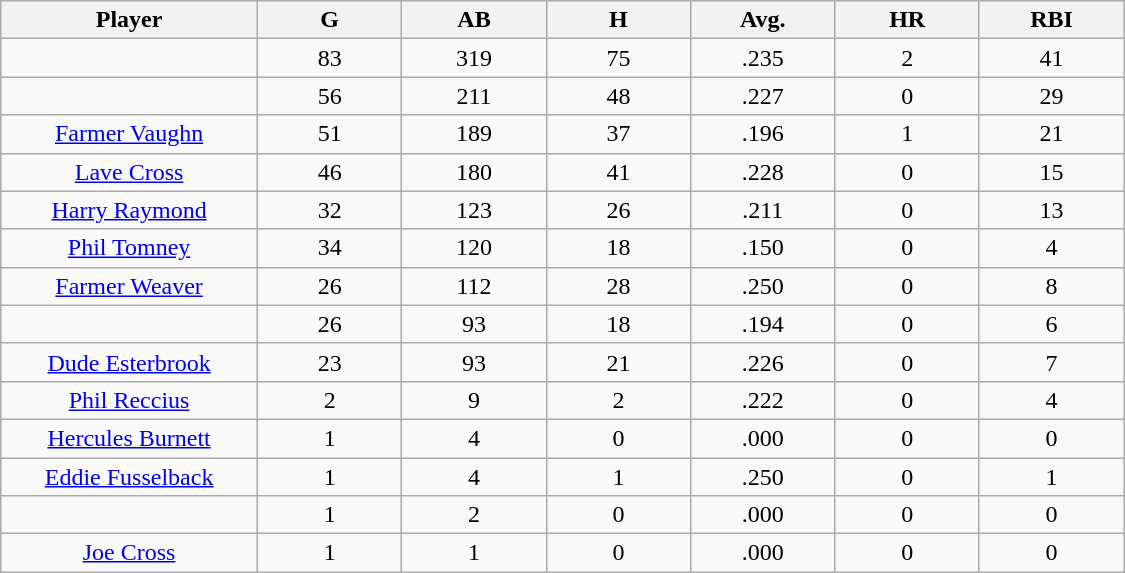<table class="wikitable sortable">
<tr>
<th bgcolor="#DDDDFF" width="16%">Player</th>
<th bgcolor="#DDDDFF" width="9%">G</th>
<th bgcolor="#DDDDFF" width="9%">AB</th>
<th bgcolor="#DDDDFF" width="9%">H</th>
<th bgcolor="#DDDDFF" width="9%">Avg.</th>
<th bgcolor="#DDDDFF" width="9%">HR</th>
<th bgcolor="#DDDDFF" width="9%">RBI</th>
</tr>
<tr align="center">
<td></td>
<td>83</td>
<td>319</td>
<td>75</td>
<td>.235</td>
<td>2</td>
<td>41</td>
</tr>
<tr align="center">
<td></td>
<td>56</td>
<td>211</td>
<td>48</td>
<td>.227</td>
<td>0</td>
<td>29</td>
</tr>
<tr align="center">
<td><a href='#'>Farmer Vaughn</a></td>
<td>51</td>
<td>189</td>
<td>37</td>
<td>.196</td>
<td>1</td>
<td>21</td>
</tr>
<tr align="center">
<td><a href='#'>Lave Cross</a></td>
<td>46</td>
<td>180</td>
<td>41</td>
<td>.228</td>
<td>0</td>
<td>15</td>
</tr>
<tr align="center">
<td><a href='#'>Harry Raymond</a></td>
<td>32</td>
<td>123</td>
<td>26</td>
<td>.211</td>
<td>0</td>
<td>13</td>
</tr>
<tr align="center">
<td><a href='#'>Phil Tomney</a></td>
<td>34</td>
<td>120</td>
<td>18</td>
<td>.150</td>
<td>0</td>
<td>4</td>
</tr>
<tr align="center">
<td><a href='#'>Farmer Weaver</a></td>
<td>26</td>
<td>112</td>
<td>28</td>
<td>.250</td>
<td>0</td>
<td>8</td>
</tr>
<tr align="center">
<td></td>
<td>26</td>
<td>93</td>
<td>18</td>
<td>.194</td>
<td>0</td>
<td>6</td>
</tr>
<tr align="center">
<td><a href='#'>Dude Esterbrook</a></td>
<td>23</td>
<td>93</td>
<td>21</td>
<td>.226</td>
<td>0</td>
<td>7</td>
</tr>
<tr align="center">
<td><a href='#'>Phil Reccius</a></td>
<td>2</td>
<td>9</td>
<td>2</td>
<td>.222</td>
<td>0</td>
<td>4</td>
</tr>
<tr align="center">
<td><a href='#'>Hercules Burnett</a></td>
<td>1</td>
<td>4</td>
<td>0</td>
<td>.000</td>
<td>0</td>
<td>0</td>
</tr>
<tr align="center">
<td><a href='#'>Eddie Fusselback</a></td>
<td>1</td>
<td>4</td>
<td>1</td>
<td>.250</td>
<td>0</td>
<td>1</td>
</tr>
<tr align="center">
<td></td>
<td>1</td>
<td>2</td>
<td>0</td>
<td>.000</td>
<td>0</td>
<td>0</td>
</tr>
<tr align="center">
<td><a href='#'>Joe Cross</a></td>
<td>1</td>
<td>1</td>
<td>0</td>
<td>.000</td>
<td>0</td>
<td>0</td>
</tr>
</table>
